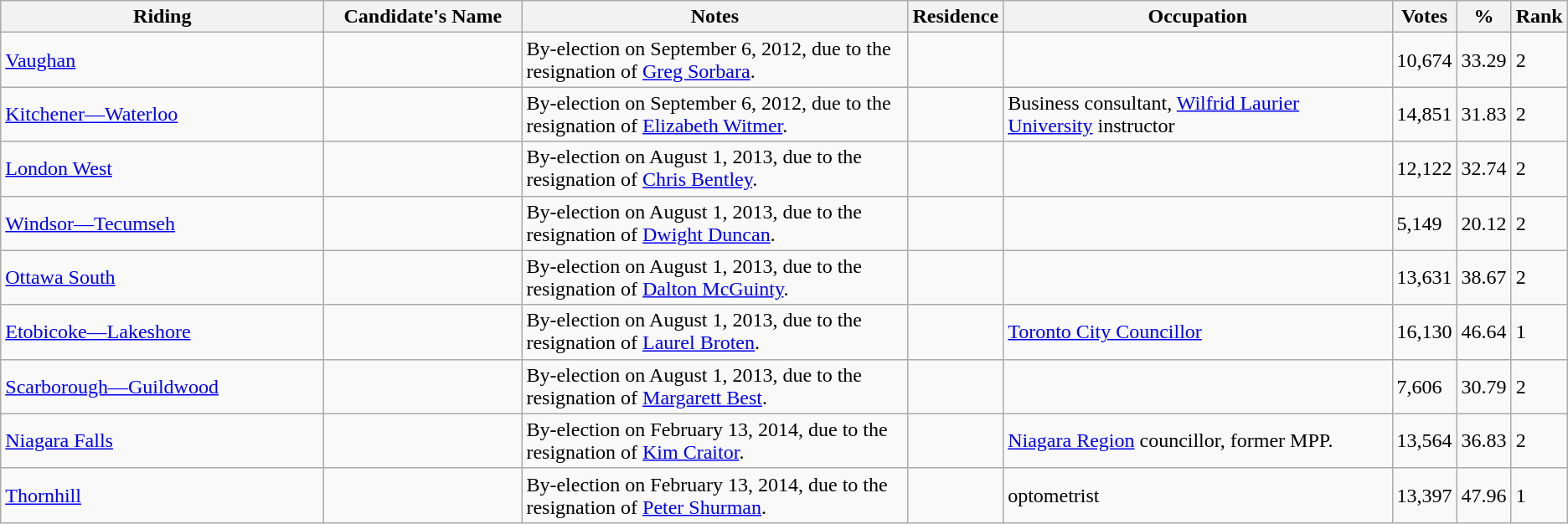<table class="wikitable sortable">
<tr>
<th style="width:250px;">Riding<br></th>
<th style="width:150px;">Candidate's Name</th>
<th style="width:300px;">Notes</th>
<th>Residence</th>
<th>Occupation</th>
<th>Votes</th>
<th>%</th>
<th>Rank</th>
</tr>
<tr>
<td><a href='#'>Vaughan</a></td>
<td></td>
<td>By-election on September 6, 2012, due to the resignation of <a href='#'>Greg Sorbara</a>.</td>
<td></td>
<td></td>
<td>10,674</td>
<td>33.29</td>
<td>2</td>
</tr>
<tr>
<td><a href='#'>Kitchener—Waterloo</a></td>
<td></td>
<td>By-election on September 6, 2012, due to the resignation of <a href='#'>Elizabeth Witmer</a>.</td>
<td></td>
<td>Business consultant, <a href='#'>Wilfrid Laurier University</a> instructor</td>
<td>14,851</td>
<td>31.83</td>
<td>2</td>
</tr>
<tr>
<td><a href='#'>London West</a></td>
<td></td>
<td>By-election on August 1, 2013, due to the resignation of <a href='#'>Chris Bentley</a>.</td>
<td></td>
<td></td>
<td>12,122</td>
<td>32.74</td>
<td>2</td>
</tr>
<tr>
<td><a href='#'>Windsor—Tecumseh</a></td>
<td></td>
<td>By-election on August 1, 2013, due to the resignation of <a href='#'>Dwight Duncan</a>.</td>
<td></td>
<td></td>
<td>5,149</td>
<td>20.12</td>
<td>2</td>
</tr>
<tr>
<td><a href='#'>Ottawa South</a></td>
<td></td>
<td>By-election on August 1, 2013, due to the resignation of <a href='#'>Dalton McGuinty</a>.</td>
<td></td>
<td></td>
<td>13,631</td>
<td>38.67</td>
<td>2</td>
</tr>
<tr>
<td><a href='#'>Etobicoke—Lakeshore</a></td>
<td></td>
<td>By-election on August 1, 2013, due to the resignation of <a href='#'>Laurel Broten</a>.</td>
<td></td>
<td><a href='#'>Toronto City Councillor</a></td>
<td>16,130</td>
<td>46.64</td>
<td>1</td>
</tr>
<tr>
<td><a href='#'>Scarborough—Guildwood</a></td>
<td></td>
<td>By-election on August 1, 2013, due to the resignation of <a href='#'>Margarett Best</a>.</td>
<td></td>
<td></td>
<td>7,606</td>
<td>30.79</td>
<td>2</td>
</tr>
<tr>
<td><a href='#'>Niagara Falls</a></td>
<td></td>
<td>By-election on February 13, 2014, due to the resignation of <a href='#'>Kim Craitor</a>.</td>
<td></td>
<td><a href='#'>Niagara Region</a> councillor, former MPP.</td>
<td>13,564</td>
<td>36.83</td>
<td>2</td>
</tr>
<tr>
<td><a href='#'>Thornhill</a></td>
<td></td>
<td>By-election on February 13, 2014, due to the resignation of <a href='#'>Peter Shurman</a>.</td>
<td></td>
<td>optometrist</td>
<td>13,397</td>
<td>47.96</td>
<td>1</td>
</tr>
</table>
